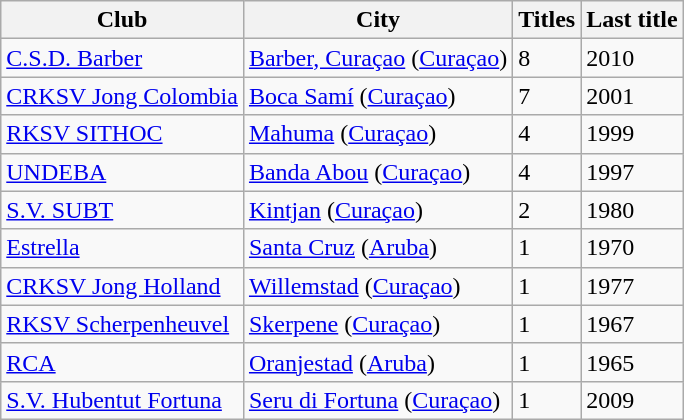<table class="wikitable">
<tr>
<th>Club</th>
<th>City</th>
<th>Titles</th>
<th>Last title</th>
</tr>
<tr>
<td><a href='#'>C.S.D. Barber</a></td>
<td><a href='#'>Barber, Curaçao</a> (<a href='#'>Curaçao</a>)</td>
<td>8</td>
<td>2010</td>
</tr>
<tr>
<td><a href='#'>CRKSV Jong Colombia</a></td>
<td><a href='#'>Boca Samí</a> (<a href='#'>Curaçao</a>)</td>
<td>7</td>
<td>2001</td>
</tr>
<tr>
<td><a href='#'>RKSV SITHOC</a></td>
<td><a href='#'>Mahuma</a> (<a href='#'>Curaçao</a>)</td>
<td>4</td>
<td>1999</td>
</tr>
<tr>
<td><a href='#'>UNDEBA</a></td>
<td><a href='#'>Banda Abou</a> (<a href='#'>Curaçao</a>)</td>
<td>4</td>
<td>1997</td>
</tr>
<tr>
<td><a href='#'>S.V. SUBT</a></td>
<td><a href='#'>Kintjan</a> (<a href='#'>Curaçao</a>)</td>
<td>2</td>
<td>1980</td>
</tr>
<tr>
<td><a href='#'>Estrella</a></td>
<td><a href='#'>Santa Cruz</a> (<a href='#'>Aruba</a>)</td>
<td>1</td>
<td>1970</td>
</tr>
<tr>
<td><a href='#'>CRKSV Jong Holland</a></td>
<td><a href='#'>Willemstad</a> (<a href='#'>Curaçao</a>)</td>
<td>1</td>
<td>1977</td>
</tr>
<tr>
<td><a href='#'>RKSV Scherpenheuvel</a></td>
<td><a href='#'>Skerpene</a> (<a href='#'>Curaçao</a>)</td>
<td>1</td>
<td>1967</td>
</tr>
<tr>
<td><a href='#'>RCA</a></td>
<td><a href='#'>Oranjestad</a> (<a href='#'>Aruba</a>)</td>
<td>1</td>
<td>1965</td>
</tr>
<tr>
<td><a href='#'>S.V. Hubentut Fortuna</a></td>
<td><a href='#'>Seru di Fortuna</a> (<a href='#'>Curaçao</a>)</td>
<td>1</td>
<td>2009</td>
</tr>
</table>
